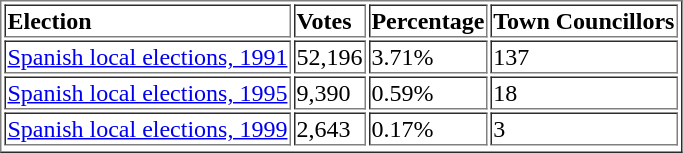<table border ="1">
<tr>
<td><strong>Election</strong></td>
<td><strong>Votes </strong></td>
<td><strong>Percentage</strong></td>
<td><strong>Town Councillors</strong></td>
</tr>
<tr>
<td><a href='#'>Spanish local elections, 1991</a></td>
<td>52,196</td>
<td>3.71%</td>
<td>137</td>
</tr>
<tr>
<td><a href='#'>Spanish local elections, 1995</a></td>
<td>9,390</td>
<td>0.59%</td>
<td>18</td>
</tr>
<tr>
<td><a href='#'>Spanish local elections, 1999</a></td>
<td>2,643</td>
<td>0.17%</td>
<td>3</td>
</tr>
<tr>
</tr>
</table>
